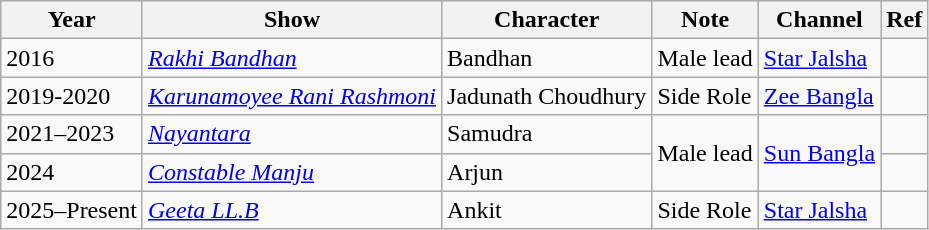<table class="wikitable sortable">
<tr>
<th>Year</th>
<th>Show</th>
<th>Character</th>
<th>Note</th>
<th>Channel</th>
<th>Ref</th>
</tr>
<tr>
<td>2016</td>
<td><em><a href='#'>Rakhi Bandhan</a></em></td>
<td>Bandhan</td>
<td>Male lead</td>
<td><a href='#'>Star Jalsha</a></td>
<td></td>
</tr>
<tr>
<td>2019-2020</td>
<td><em><a href='#'>Karunamoyee Rani Rashmoni</a></em></td>
<td>Jadunath Choudhury</td>
<td>Side Role</td>
<td><a href='#'>Zee Bangla</a></td>
<td></td>
</tr>
<tr>
<td>2021–2023</td>
<td><em><a href='#'>Nayantara</a></em></td>
<td>Samudra</td>
<td rowspan="2">Male lead</td>
<td rowspan="2"><a href='#'>Sun Bangla</a></td>
<td></td>
</tr>
<tr>
<td>2024</td>
<td><em><a href='#'>Constable Manju</a></em></td>
<td>Arjun</td>
<td></td>
</tr>
<tr>
<td>2025–Present</td>
<td><em><a href='#'>Geeta LL.B</a></em></td>
<td>Ankit</td>
<td>Side Role</td>
<td><a href='#'>Star Jalsha</a></td>
<td></td>
</tr>
</table>
